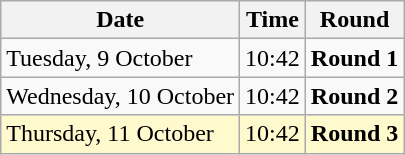<table class="wikitable">
<tr>
<th>Date</th>
<th>Time</th>
<th>Round</th>
</tr>
<tr>
<td>Tuesday, 9 October</td>
<td>10:42</td>
<td><strong>Round 1</strong></td>
</tr>
<tr>
<td>Wednesday, 10 October</td>
<td>10:42</td>
<td><strong>Round 2</strong></td>
</tr>
<tr style=background:lemonchiffon>
<td>Thursday, 11 October</td>
<td>10:42</td>
<td><strong>Round 3</strong></td>
</tr>
</table>
